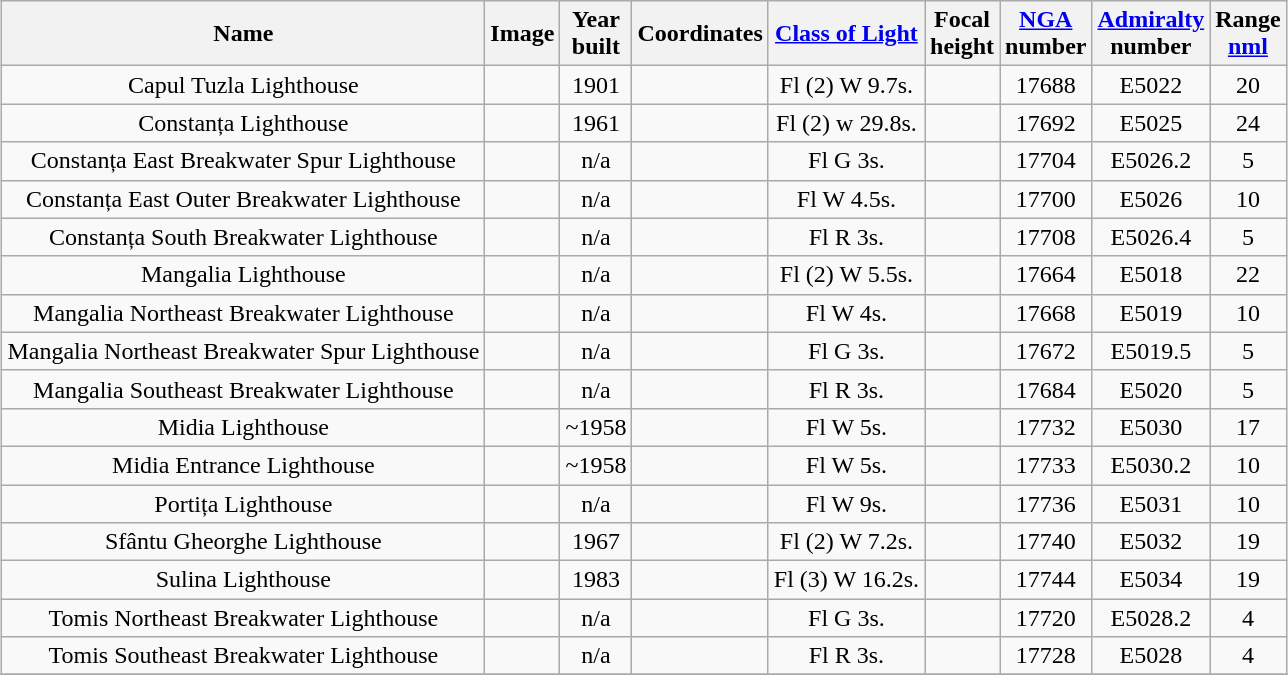<table class="wikitable sortable" style="margin:auto;text-align:center">
<tr>
<th>Name</th>
<th>Image</th>
<th>Year<br>built</th>
<th>Coordinates</th>
<th><a href='#'>Class of Light</a></th>
<th>Focal<br>height</th>
<th><a href='#'>NGA</a><br>number</th>
<th><a href='#'>Admiralty</a><br>number</th>
<th>Range<br><a href='#'>nml</a></th>
</tr>
<tr>
<td>Capul Tuzla Lighthouse</td>
<td></td>
<td>1901</td>
<td></td>
<td>Fl (2) W 9.7s.</td>
<td></td>
<td>17688</td>
<td>E5022</td>
<td>20</td>
</tr>
<tr>
<td>Constanța Lighthouse</td>
<td></td>
<td>1961</td>
<td></td>
<td>Fl (2) w 29.8s.</td>
<td></td>
<td>17692</td>
<td>E5025</td>
<td>24</td>
</tr>
<tr>
<td>Constanța East Breakwater Spur Lighthouse</td>
<td></td>
<td>n/a</td>
<td></td>
<td>Fl G 3s.</td>
<td></td>
<td>17704</td>
<td>E5026.2</td>
<td>5</td>
</tr>
<tr>
<td>Constanța East Outer Breakwater Lighthouse</td>
<td></td>
<td>n/a</td>
<td></td>
<td>Fl W 4.5s.</td>
<td></td>
<td>17700</td>
<td>E5026</td>
<td>10</td>
</tr>
<tr>
<td>Constanța South Breakwater Lighthouse</td>
<td></td>
<td>n/a</td>
<td></td>
<td>Fl R 3s.</td>
<td></td>
<td>17708</td>
<td>E5026.4</td>
<td>5</td>
</tr>
<tr>
<td>Mangalia Lighthouse</td>
<td></td>
<td>n/a</td>
<td></td>
<td>Fl (2) W 5.5s.</td>
<td></td>
<td>17664</td>
<td>E5018</td>
<td>22</td>
</tr>
<tr>
<td>Mangalia Northeast Breakwater Lighthouse</td>
<td></td>
<td>n/a</td>
<td></td>
<td>Fl W 4s.</td>
<td></td>
<td>17668</td>
<td>E5019</td>
<td>10</td>
</tr>
<tr>
<td>Mangalia Northeast Breakwater Spur Lighthouse</td>
<td></td>
<td>n/a</td>
<td></td>
<td>Fl G 3s.</td>
<td></td>
<td>17672</td>
<td>E5019.5</td>
<td>5</td>
</tr>
<tr>
<td>Mangalia Southeast Breakwater Lighthouse</td>
<td></td>
<td>n/a</td>
<td></td>
<td>Fl R 3s.</td>
<td></td>
<td>17684</td>
<td>E5020</td>
<td>5</td>
</tr>
<tr>
<td>Midia Lighthouse</td>
<td></td>
<td>~1958</td>
<td></td>
<td>Fl W 5s.</td>
<td></td>
<td>17732</td>
<td>E5030</td>
<td>17</td>
</tr>
<tr>
<td>Midia Entrance Lighthouse</td>
<td></td>
<td>~1958</td>
<td></td>
<td>Fl W 5s.</td>
<td></td>
<td>17733</td>
<td>E5030.2</td>
<td>10</td>
</tr>
<tr>
<td>Portița Lighthouse</td>
<td></td>
<td>n/a</td>
<td></td>
<td>Fl W 9s.</td>
<td></td>
<td>17736</td>
<td>E5031</td>
<td>10</td>
</tr>
<tr>
<td>Sfântu Gheorghe Lighthouse</td>
<td></td>
<td>1967</td>
<td></td>
<td>Fl (2) W 7.2s.</td>
<td></td>
<td>17740</td>
<td>E5032</td>
<td>19</td>
</tr>
<tr>
<td>Sulina Lighthouse</td>
<td></td>
<td>1983</td>
<td></td>
<td>Fl (3) W 16.2s.</td>
<td></td>
<td>17744</td>
<td>E5034</td>
<td>19</td>
</tr>
<tr>
<td>Tomis Northeast Breakwater Lighthouse</td>
<td></td>
<td>n/a</td>
<td></td>
<td>Fl G 3s.</td>
<td></td>
<td>17720</td>
<td>E5028.2</td>
<td>4</td>
</tr>
<tr>
<td>Tomis Southeast Breakwater Lighthouse</td>
<td></td>
<td>n/a</td>
<td></td>
<td>Fl R 3s.</td>
<td></td>
<td>17728</td>
<td>E5028</td>
<td>4</td>
</tr>
<tr>
</tr>
</table>
